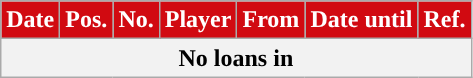<table class="wikitable plainrowheaders sortable">
<tr>
<th style="background:#D10A11; color:white; ">Date</th>
<th style="background:#D10A11; color:white; ">Pos.</th>
<th style="background:#D10A11; color:white; ">No.</th>
<th style="background:#D10A11; color:white; ">Player</th>
<th style="background:#D10A11; color:white; ">From</th>
<th style="background:#D10A11; color:white; ">Date until</th>
<th style="background:#D10A11; color:white; ">Ref.</th>
</tr>
<tr>
<th colspan="7">No loans in</th>
</tr>
</table>
